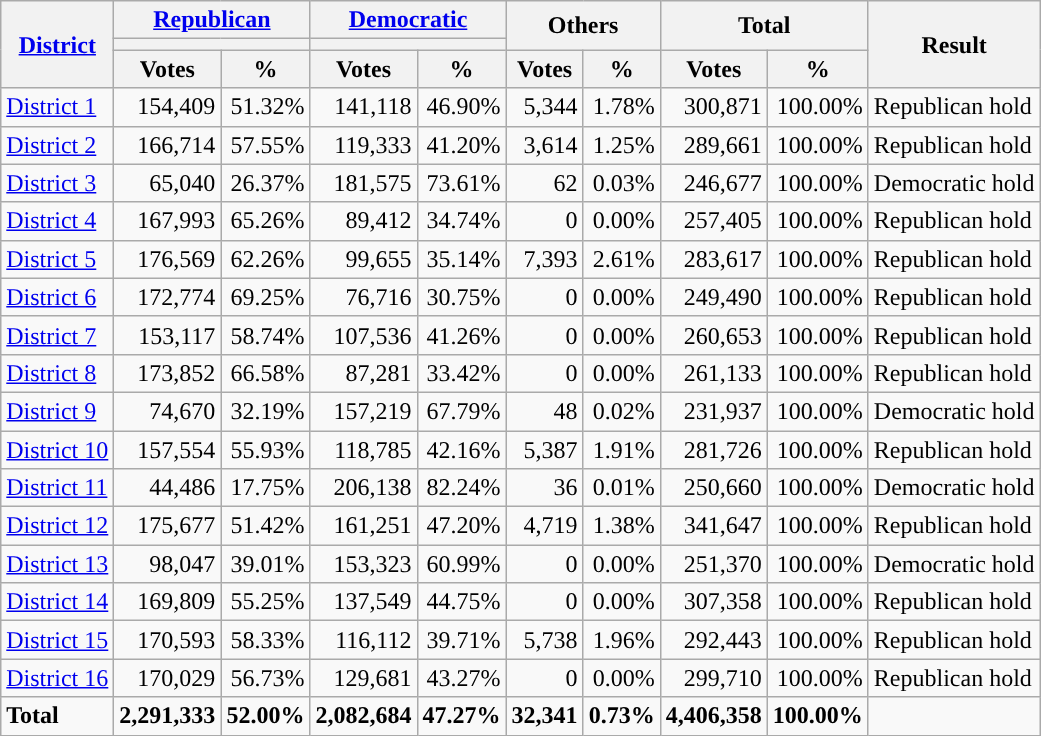<table class="wikitable plainrowheaders sortable" style="font-size:100%; text-align:right;">
<tr>
<th scope=col rowspan=3><a href='#'>District</a></th>
<th scope=col colspan=2><a href='#'>Republican</a></th>
<th scope=col colspan=2><a href='#'>Democratic</a></th>
<th scope=col colspan=2 rowspan=2>Others</th>
<th scope=col colspan=2 rowspan=2>Total</th>
<th scope=col rowspan=3>Result</th>
</tr>
<tr>
<th scope=col colspan=2 style="background:"></th>
<th scope=col colspan=2 style="background:"></th>
</tr>
<tr>
<th scope=col data-sort-type="number">Votes</th>
<th scope=col data-sort-type="number">%</th>
<th scope=col data-sort-type="number">Votes</th>
<th scope=col data-sort-type="number">%</th>
<th scope=col data-sort-type="number">Votes</th>
<th scope=col data-sort-type="number">%</th>
<th scope=col data-sort-type="number">Votes</th>
<th scope=col data-sort-type="number">%</th>
</tr>
<tr>
<td align=left><a href='#'>District 1</a></td>
<td>154,409</td>
<td>51.32%</td>
<td>141,118</td>
<td>46.90%</td>
<td>5,344</td>
<td>1.78%</td>
<td>300,871</td>
<td>100.00%</td>
<td align=left>Republican hold</td>
</tr>
<tr>
<td align=left><a href='#'>District 2</a></td>
<td>166,714</td>
<td>57.55%</td>
<td>119,333</td>
<td>41.20%</td>
<td>3,614</td>
<td>1.25%</td>
<td>289,661</td>
<td>100.00%</td>
<td align=left>Republican hold</td>
</tr>
<tr>
<td align=left><a href='#'>District 3</a></td>
<td>65,040</td>
<td>26.37%</td>
<td>181,575</td>
<td>73.61%</td>
<td>62</td>
<td>0.03%</td>
<td>246,677</td>
<td>100.00%</td>
<td align=left>Democratic hold</td>
</tr>
<tr>
<td align=left><a href='#'>District 4</a></td>
<td>167,993</td>
<td>65.26%</td>
<td>89,412</td>
<td>34.74%</td>
<td>0</td>
<td>0.00%</td>
<td>257,405</td>
<td>100.00%</td>
<td align=left>Republican hold</td>
</tr>
<tr>
<td align=left><a href='#'>District 5</a></td>
<td>176,569</td>
<td>62.26%</td>
<td>99,655</td>
<td>35.14%</td>
<td>7,393</td>
<td>2.61%</td>
<td>283,617</td>
<td>100.00%</td>
<td align=left>Republican hold</td>
</tr>
<tr>
<td align=left><a href='#'>District 6</a></td>
<td>172,774</td>
<td>69.25%</td>
<td>76,716</td>
<td>30.75%</td>
<td>0</td>
<td>0.00%</td>
<td>249,490</td>
<td>100.00%</td>
<td align=left>Republican hold</td>
</tr>
<tr>
<td align=left><a href='#'>District 7</a></td>
<td>153,117</td>
<td>58.74%</td>
<td>107,536</td>
<td>41.26%</td>
<td>0</td>
<td>0.00%</td>
<td>260,653</td>
<td>100.00%</td>
<td align=left>Republican hold</td>
</tr>
<tr>
<td align=left><a href='#'>District 8</a></td>
<td>173,852</td>
<td>66.58%</td>
<td>87,281</td>
<td>33.42%</td>
<td>0</td>
<td>0.00%</td>
<td>261,133</td>
<td>100.00%</td>
<td align=left>Republican hold</td>
</tr>
<tr>
<td align=left><a href='#'>District 9</a></td>
<td>74,670</td>
<td>32.19%</td>
<td>157,219</td>
<td>67.79%</td>
<td>48</td>
<td>0.02%</td>
<td>231,937</td>
<td>100.00%</td>
<td align=left>Democratic hold</td>
</tr>
<tr>
<td align=left><a href='#'>District 10</a></td>
<td>157,554</td>
<td>55.93%</td>
<td>118,785</td>
<td>42.16%</td>
<td>5,387</td>
<td>1.91%</td>
<td>281,726</td>
<td>100.00%</td>
<td align=left>Republican hold</td>
</tr>
<tr>
<td align=left><a href='#'>District 11</a></td>
<td>44,486</td>
<td>17.75%</td>
<td>206,138</td>
<td>82.24%</td>
<td>36</td>
<td>0.01%</td>
<td>250,660</td>
<td>100.00%</td>
<td align=left>Democratic hold</td>
</tr>
<tr>
<td align=left><a href='#'>District 12</a></td>
<td>175,677</td>
<td>51.42%</td>
<td>161,251</td>
<td>47.20%</td>
<td>4,719</td>
<td>1.38%</td>
<td>341,647</td>
<td>100.00%</td>
<td align=left>Republican hold</td>
</tr>
<tr>
<td align=left><a href='#'>District 13</a></td>
<td>98,047</td>
<td>39.01%</td>
<td>153,323</td>
<td>60.99%</td>
<td>0</td>
<td>0.00%</td>
<td>251,370</td>
<td>100.00%</td>
<td align=left>Democratic hold</td>
</tr>
<tr>
<td align=left><a href='#'>District 14</a></td>
<td>169,809</td>
<td>55.25%</td>
<td>137,549</td>
<td>44.75%</td>
<td>0</td>
<td>0.00%</td>
<td>307,358</td>
<td>100.00%</td>
<td align=left>Republican hold</td>
</tr>
<tr>
<td align=left><a href='#'>District 15</a></td>
<td>170,593</td>
<td>58.33%</td>
<td>116,112</td>
<td>39.71%</td>
<td>5,738</td>
<td>1.96%</td>
<td>292,443</td>
<td>100.00%</td>
<td align=left>Republican hold</td>
</tr>
<tr>
<td align=left><a href='#'>District 16</a></td>
<td>170,029</td>
<td>56.73%</td>
<td>129,681</td>
<td>43.27%</td>
<td>0</td>
<td>0.00%</td>
<td>299,710</td>
<td>100.00%</td>
<td align=left>Republican hold</td>
</tr>
<tr class="sortbottom" style="font-weight:bold">
<td align=left>Total</td>
<td>2,291,333</td>
<td>52.00%</td>
<td>2,082,684</td>
<td>47.27%</td>
<td>32,341</td>
<td>0.73%</td>
<td>4,406,358</td>
<td>100.00%</td>
<td></td>
</tr>
</table>
